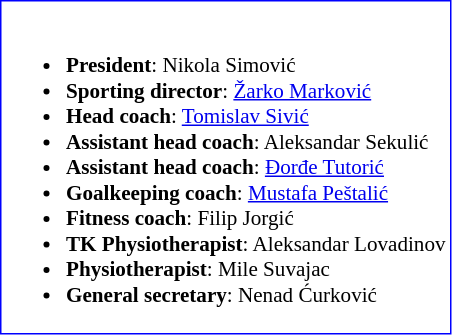<table class="toccolours" style="border: #0000FF solid 1px; background: #FFFFFF; font-size: 88%">
<tr>
<td><br><ul><li><strong>President</strong>:  Nikola Simović</li><li><strong>Sporting director</strong>:  <a href='#'>Žarko Marković</a></li><li><strong>Head coach</strong>:  <a href='#'>Tomislav Sivić</a></li><li><strong>Assistant head coach</strong>:  Aleksandar Sekulić</li><li><strong>Assistant head coach</strong>:  <a href='#'>Đorđe Tutorić</a></li><li><strong>Goalkeeping coach</strong>:  <a href='#'>Mustafa Peštalić</a></li><li><strong>Fitness coach</strong>:  Filip Jorgić</li><li><strong>TK Physiotherapist</strong>:  Aleksandar Lovadinov</li><li><strong>Physiotherapist</strong>:  Mile Suvajac</li><li><strong>General secretary</strong>:  Nenad Ćurković</li></ul></td>
</tr>
</table>
